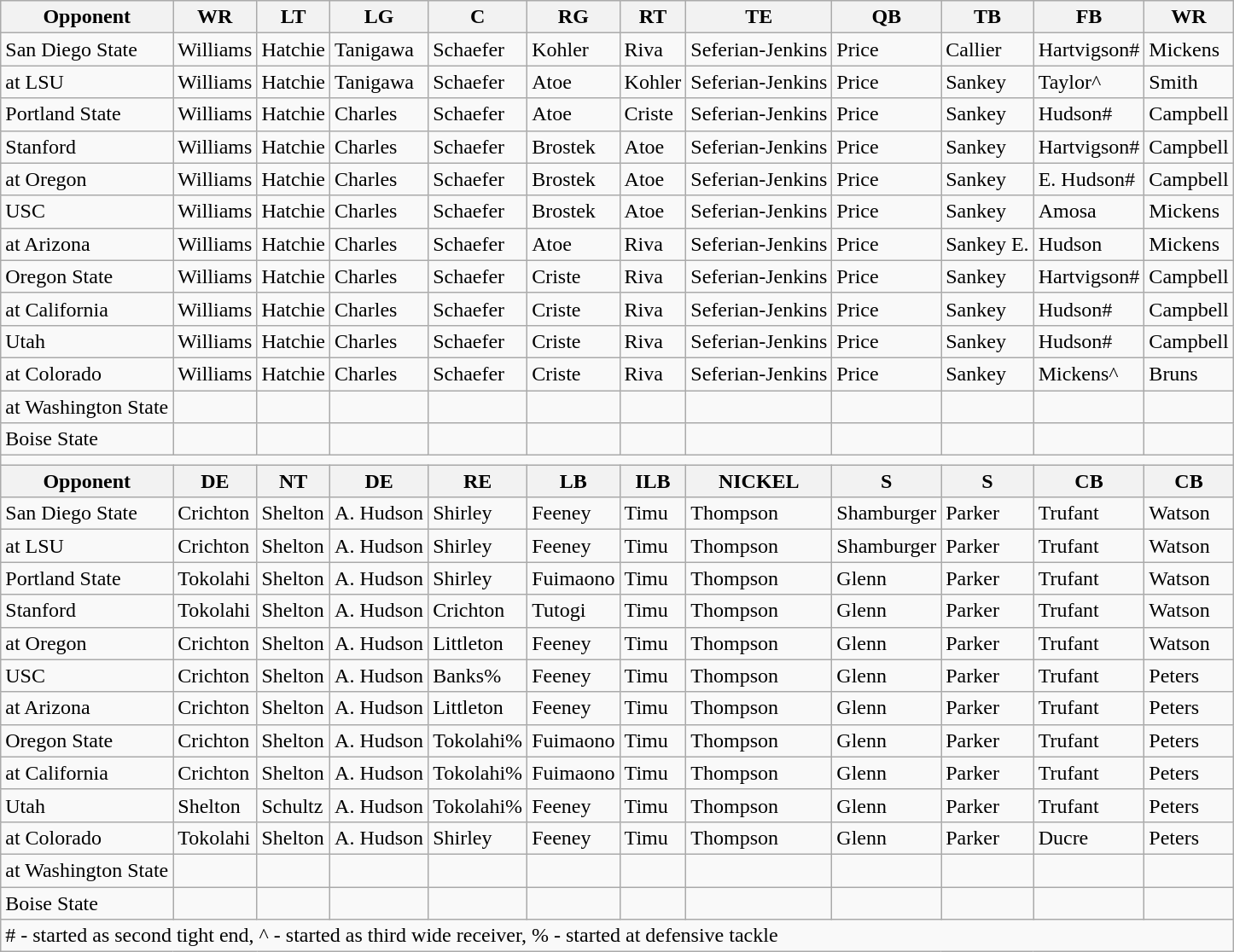<table class="wikitable">
<tr>
<th>Opponent</th>
<th>WR</th>
<th>LT</th>
<th>LG</th>
<th>C</th>
<th>RG</th>
<th>RT</th>
<th>TE</th>
<th>QB</th>
<th>TB</th>
<th>FB</th>
<th>WR</th>
</tr>
<tr>
<td>San Diego State</td>
<td>Williams</td>
<td>Hatchie</td>
<td>Tanigawa</td>
<td>Schaefer</td>
<td>Kohler</td>
<td>Riva</td>
<td>Seferian-Jenkins</td>
<td>Price</td>
<td>Callier</td>
<td>Hartvigson#</td>
<td>Mickens</td>
</tr>
<tr>
<td>at LSU</td>
<td>Williams</td>
<td>Hatchie</td>
<td>Tanigawa</td>
<td>Schaefer</td>
<td>Atoe</td>
<td>Kohler</td>
<td>Seferian-Jenkins</td>
<td>Price</td>
<td>Sankey</td>
<td>Taylor^</td>
<td>Smith</td>
</tr>
<tr>
<td>Portland State</td>
<td>Williams</td>
<td>Hatchie</td>
<td>Charles</td>
<td>Schaefer</td>
<td>Atoe</td>
<td>Criste</td>
<td>Seferian-Jenkins</td>
<td>Price</td>
<td>Sankey</td>
<td>Hudson#</td>
<td>Campbell</td>
</tr>
<tr>
<td>Stanford</td>
<td>Williams</td>
<td>Hatchie</td>
<td>Charles</td>
<td>Schaefer</td>
<td>Brostek</td>
<td>Atoe</td>
<td>Seferian-Jenkins</td>
<td>Price</td>
<td>Sankey</td>
<td>Hartvigson#</td>
<td>Campbell</td>
</tr>
<tr>
<td>at Oregon</td>
<td>Williams</td>
<td>Hatchie</td>
<td>Charles</td>
<td>Schaefer</td>
<td>Brostek</td>
<td>Atoe</td>
<td>Seferian-Jenkins</td>
<td>Price</td>
<td>Sankey</td>
<td>E. Hudson#</td>
<td>Campbell</td>
</tr>
<tr>
<td>USC</td>
<td>Williams</td>
<td>Hatchie</td>
<td>Charles</td>
<td>Schaefer</td>
<td>Brostek</td>
<td>Atoe</td>
<td>Seferian-Jenkins</td>
<td>Price</td>
<td>Sankey</td>
<td>Amosa</td>
<td>Mickens</td>
</tr>
<tr>
<td>at Arizona</td>
<td>Williams</td>
<td>Hatchie</td>
<td>Charles</td>
<td>Schaefer</td>
<td>Atoe</td>
<td>Riva</td>
<td>Seferian-Jenkins</td>
<td>Price</td>
<td>Sankey E.</td>
<td>Hudson</td>
<td>Mickens</td>
</tr>
<tr>
<td>Oregon State</td>
<td>Williams</td>
<td>Hatchie</td>
<td>Charles</td>
<td>Schaefer</td>
<td>Criste</td>
<td>Riva</td>
<td>Seferian-Jenkins</td>
<td>Price</td>
<td>Sankey</td>
<td>Hartvigson#</td>
<td>Campbell</td>
</tr>
<tr>
<td>at California</td>
<td>Williams</td>
<td>Hatchie</td>
<td>Charles</td>
<td>Schaefer</td>
<td>Criste</td>
<td>Riva</td>
<td>Seferian-Jenkins</td>
<td>Price</td>
<td>Sankey</td>
<td>Hudson#</td>
<td>Campbell</td>
</tr>
<tr>
<td>Utah</td>
<td>Williams</td>
<td>Hatchie</td>
<td>Charles</td>
<td>Schaefer</td>
<td>Criste</td>
<td>Riva</td>
<td>Seferian-Jenkins</td>
<td>Price</td>
<td>Sankey</td>
<td>Hudson#</td>
<td>Campbell</td>
</tr>
<tr>
<td>at Colorado</td>
<td>Williams</td>
<td>Hatchie</td>
<td>Charles</td>
<td>Schaefer</td>
<td>Criste</td>
<td>Riva</td>
<td>Seferian-Jenkins</td>
<td>Price</td>
<td>Sankey</td>
<td>Mickens^</td>
<td>Bruns</td>
</tr>
<tr>
<td>at Washington State</td>
<td></td>
<td></td>
<td></td>
<td></td>
<td></td>
<td></td>
<td></td>
<td></td>
<td></td>
<td></td>
<td></td>
</tr>
<tr>
<td>Boise State</td>
<td></td>
<td></td>
<td></td>
<td></td>
<td></td>
<td></td>
<td></td>
<td></td>
<td></td>
<td></td>
<td></td>
</tr>
<tr>
<td colspan="12"></td>
</tr>
<tr>
<th>Opponent</th>
<th>DE</th>
<th>NT</th>
<th>DE</th>
<th>RE</th>
<th>LB</th>
<th>ILB</th>
<th>NICKEL</th>
<th>S</th>
<th>S</th>
<th>CB</th>
<th>CB</th>
</tr>
<tr>
<td>San Diego State</td>
<td>Crichton</td>
<td>Shelton</td>
<td>A. Hudson</td>
<td>Shirley</td>
<td>Feeney</td>
<td>Timu</td>
<td>Thompson</td>
<td>Shamburger</td>
<td>Parker</td>
<td>Trufant</td>
<td>Watson</td>
</tr>
<tr>
<td>at LSU</td>
<td>Crichton</td>
<td>Shelton</td>
<td>A. Hudson</td>
<td>Shirley</td>
<td>Feeney</td>
<td>Timu</td>
<td>Thompson</td>
<td>Shamburger</td>
<td>Parker</td>
<td>Trufant</td>
<td>Watson</td>
</tr>
<tr>
<td>Portland State</td>
<td>Tokolahi</td>
<td>Shelton</td>
<td>A. Hudson</td>
<td>Shirley</td>
<td>Fuimaono</td>
<td>Timu</td>
<td>Thompson</td>
<td>Glenn</td>
<td>Parker</td>
<td>Trufant</td>
<td>Watson</td>
</tr>
<tr>
<td>Stanford</td>
<td>Tokolahi</td>
<td>Shelton</td>
<td>A. Hudson</td>
<td>Crichton</td>
<td>Tutogi</td>
<td>Timu</td>
<td>Thompson</td>
<td>Glenn</td>
<td>Parker</td>
<td>Trufant</td>
<td>Watson</td>
</tr>
<tr>
<td>at Oregon</td>
<td>Crichton</td>
<td>Shelton</td>
<td>A. Hudson</td>
<td>Littleton</td>
<td>Feeney</td>
<td>Timu</td>
<td>Thompson</td>
<td>Glenn</td>
<td>Parker</td>
<td>Trufant</td>
<td>Watson</td>
</tr>
<tr>
<td>USC</td>
<td>Crichton</td>
<td>Shelton</td>
<td>A. Hudson</td>
<td>Banks%</td>
<td>Feeney</td>
<td>Timu</td>
<td>Thompson</td>
<td>Glenn</td>
<td>Parker</td>
<td>Trufant</td>
<td>Peters</td>
</tr>
<tr>
<td>at Arizona</td>
<td>Crichton</td>
<td>Shelton</td>
<td>A. Hudson</td>
<td>Littleton</td>
<td>Feeney</td>
<td>Timu</td>
<td>Thompson</td>
<td>Glenn</td>
<td>Parker</td>
<td>Trufant</td>
<td>Peters</td>
</tr>
<tr>
<td>Oregon State</td>
<td>Crichton</td>
<td>Shelton</td>
<td>A. Hudson</td>
<td>Tokolahi%</td>
<td>Fuimaono</td>
<td>Timu</td>
<td>Thompson</td>
<td>Glenn</td>
<td>Parker</td>
<td>Trufant</td>
<td>Peters</td>
</tr>
<tr>
<td>at California</td>
<td>Crichton</td>
<td>Shelton</td>
<td>A. Hudson</td>
<td>Tokolahi%</td>
<td>Fuimaono</td>
<td>Timu</td>
<td>Thompson</td>
<td>Glenn</td>
<td>Parker</td>
<td>Trufant</td>
<td>Peters</td>
</tr>
<tr>
<td>Utah</td>
<td>Shelton</td>
<td>Schultz</td>
<td>A. Hudson</td>
<td>Tokolahi%</td>
<td>Feeney</td>
<td>Timu</td>
<td>Thompson</td>
<td>Glenn</td>
<td>Parker</td>
<td>Trufant</td>
<td>Peters</td>
</tr>
<tr>
<td>at Colorado</td>
<td>Tokolahi</td>
<td>Shelton</td>
<td>A. Hudson</td>
<td>Shirley</td>
<td>Feeney</td>
<td>Timu</td>
<td>Thompson</td>
<td>Glenn</td>
<td>Parker</td>
<td>Ducre</td>
<td>Peters</td>
</tr>
<tr>
<td>at Washington State</td>
<td></td>
<td></td>
<td></td>
<td></td>
<td></td>
<td></td>
<td></td>
<td></td>
<td></td>
<td></td>
<td></td>
</tr>
<tr>
<td>Boise State</td>
<td></td>
<td></td>
<td></td>
<td></td>
<td></td>
<td></td>
<td></td>
<td></td>
<td></td>
<td></td>
<td></td>
</tr>
<tr>
<td colspan="12"># - started as second tight end, ^ - started as third wide receiver, % - started at defensive tackle</td>
</tr>
</table>
